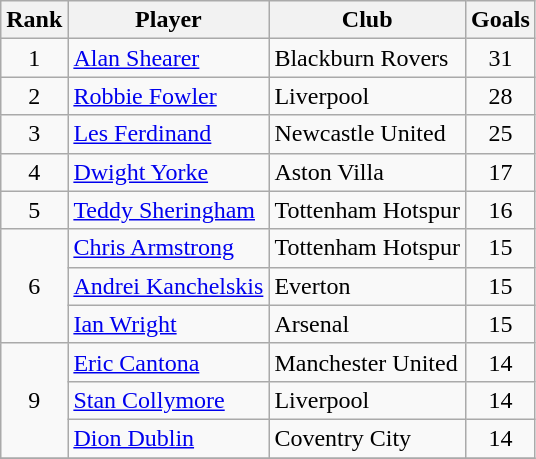<table class="wikitable">
<tr>
<th>Rank</th>
<th>Player</th>
<th>Club</th>
<th>Goals</th>
</tr>
<tr>
<td align=center>1</td>
<td> <a href='#'>Alan Shearer</a></td>
<td>Blackburn Rovers</td>
<td align=center>31</td>
</tr>
<tr>
<td align=center>2</td>
<td> <a href='#'>Robbie Fowler</a></td>
<td>Liverpool</td>
<td align=center>28</td>
</tr>
<tr>
<td align=center>3</td>
<td> <a href='#'>Les Ferdinand</a></td>
<td>Newcastle United</td>
<td align=center>25</td>
</tr>
<tr>
<td align=center>4</td>
<td> <a href='#'>Dwight Yorke</a></td>
<td>Aston Villa</td>
<td align=center>17</td>
</tr>
<tr>
<td align=center>5</td>
<td> <a href='#'>Teddy Sheringham</a></td>
<td>Tottenham Hotspur</td>
<td align=center>16</td>
</tr>
<tr>
<td rowspan=3 align=center>6</td>
<td> <a href='#'>Chris Armstrong</a></td>
<td>Tottenham Hotspur</td>
<td align=center>15</td>
</tr>
<tr>
<td> <a href='#'>Andrei Kanchelskis</a></td>
<td>Everton</td>
<td align=center>15</td>
</tr>
<tr>
<td> <a href='#'>Ian Wright</a></td>
<td>Arsenal</td>
<td align=center>15</td>
</tr>
<tr>
<td rowspan=3 align=center>9</td>
<td> <a href='#'>Eric Cantona</a></td>
<td>Manchester United</td>
<td align=center>14</td>
</tr>
<tr>
<td> <a href='#'>Stan Collymore</a></td>
<td>Liverpool</td>
<td align=center>14</td>
</tr>
<tr>
<td> <a href='#'>Dion Dublin</a></td>
<td>Coventry City</td>
<td align=center>14</td>
</tr>
<tr>
</tr>
</table>
